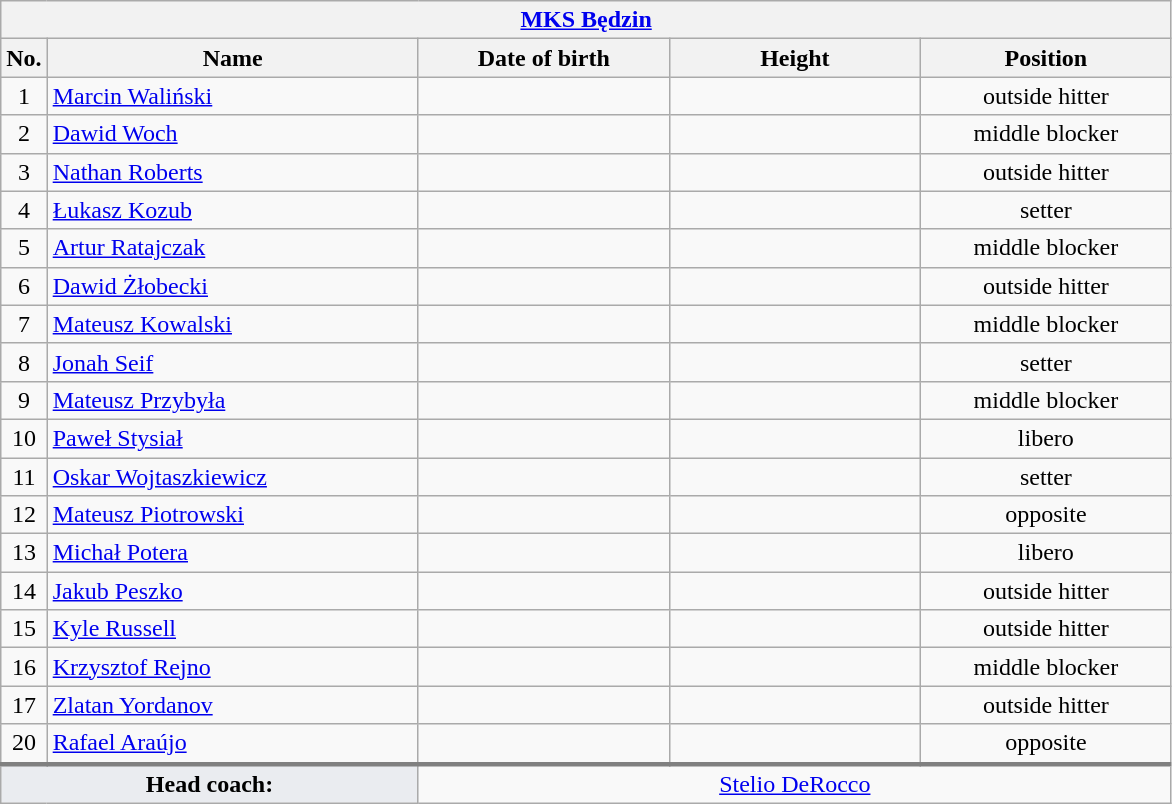<table class="wikitable collapsible collapsed" style="font-size:100%; text-align:center">
<tr>
<th colspan=5 style="width:30em"><a href='#'>MKS Będzin</a></th>
</tr>
<tr>
<th>No.</th>
<th style="width:15em">Name</th>
<th style="width:10em">Date of birth</th>
<th style="width:10em">Height</th>
<th style="width:10em">Position</th>
</tr>
<tr>
<td>1</td>
<td align=left> <a href='#'>Marcin Waliński</a></td>
<td align=right></td>
<td></td>
<td>outside hitter</td>
</tr>
<tr>
<td>2</td>
<td align=left> <a href='#'>Dawid Woch</a></td>
<td align=right></td>
<td></td>
<td>middle blocker</td>
</tr>
<tr>
<td>3</td>
<td align=left> <a href='#'>Nathan Roberts</a></td>
<td align=right></td>
<td></td>
<td>outside hitter</td>
</tr>
<tr>
<td>4</td>
<td align=left> <a href='#'>Łukasz Kozub</a></td>
<td align=right></td>
<td></td>
<td>setter</td>
</tr>
<tr>
<td>5</td>
<td align=left> <a href='#'>Artur Ratajczak</a></td>
<td align=right></td>
<td></td>
<td>middle blocker</td>
</tr>
<tr>
<td>6</td>
<td align=left> <a href='#'>Dawid Żłobecki</a></td>
<td align=right></td>
<td></td>
<td>outside hitter</td>
</tr>
<tr>
<td>7</td>
<td align=left> <a href='#'>Mateusz Kowalski</a></td>
<td align=right></td>
<td></td>
<td>middle blocker</td>
</tr>
<tr>
<td>8</td>
<td align=left> <a href='#'>Jonah Seif</a></td>
<td align=right></td>
<td></td>
<td>setter</td>
</tr>
<tr>
<td>9</td>
<td align=left> <a href='#'>Mateusz Przybyła</a></td>
<td align=right></td>
<td></td>
<td>middle blocker</td>
</tr>
<tr>
<td>10</td>
<td align=left> <a href='#'>Paweł Stysiał</a></td>
<td align=right></td>
<td></td>
<td>libero</td>
</tr>
<tr>
<td>11</td>
<td align=left> <a href='#'>Oskar Wojtaszkiewicz</a></td>
<td align=right></td>
<td></td>
<td>setter</td>
</tr>
<tr>
<td>12</td>
<td align=left> <a href='#'>Mateusz Piotrowski</a></td>
<td align=right></td>
<td></td>
<td>opposite</td>
</tr>
<tr>
<td>13</td>
<td align=left> <a href='#'>Michał Potera</a></td>
<td align=right></td>
<td></td>
<td>libero</td>
</tr>
<tr>
<td>14</td>
<td align=left> <a href='#'>Jakub Peszko</a></td>
<td align=right></td>
<td></td>
<td>outside hitter</td>
</tr>
<tr>
<td>15</td>
<td align=left> <a href='#'>Kyle Russell</a></td>
<td align=right></td>
<td></td>
<td>outside hitter</td>
</tr>
<tr>
<td>16</td>
<td align=left> <a href='#'>Krzysztof Rejno</a></td>
<td align=right></td>
<td></td>
<td>middle blocker</td>
</tr>
<tr>
<td>17</td>
<td align=left> <a href='#'>Zlatan Yordanov</a></td>
<td align=right></td>
<td></td>
<td>outside hitter</td>
</tr>
<tr>
<td>20</td>
<td align=left> <a href='#'>Rafael Araújo</a></td>
<td align=right></td>
<td></td>
<td>opposite</td>
</tr>
<tr style="border-top: 3px solid grey">
<td colspan=2 style="background:#EAECF0"><strong>Head coach:</strong></td>
<td colspan=3> <a href='#'>Stelio DeRocco</a></td>
</tr>
</table>
